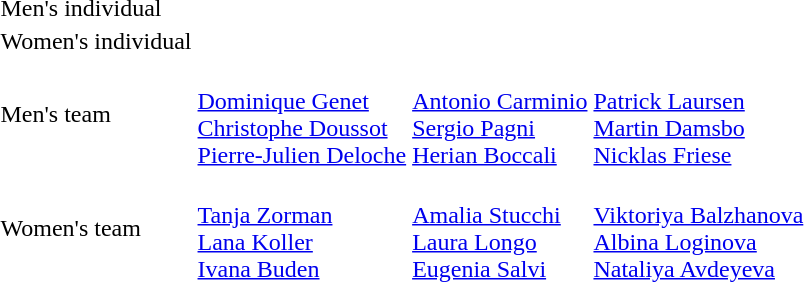<table>
<tr>
<td>Men's individual</td>
<td></td>
<td></td>
<td></td>
</tr>
<tr>
<td>Women's individual</td>
<td></td>
<td></td>
<td></td>
</tr>
<tr>
<td>Men's team</td>
<td><br><a href='#'>Dominique Genet</a><br><a href='#'>Christophe Doussot</a><br><a href='#'>Pierre-Julien Deloche</a></td>
<td><br><a href='#'>Antonio Carminio</a><br><a href='#'>Sergio Pagni</a><br><a href='#'>Herian Boccali</a></td>
<td><br><a href='#'>Patrick Laursen</a><br><a href='#'>Martin Damsbo</a><br><a href='#'>Nicklas Friese</a></td>
</tr>
<tr>
<td>Women's team</td>
<td><br><a href='#'>Tanja Zorman</a><br><a href='#'>Lana Koller</a><br><a href='#'>Ivana Buden</a></td>
<td><br><a href='#'>Amalia Stucchi</a><br><a href='#'>Laura Longo</a><br><a href='#'>Eugenia Salvi</a></td>
<td><br><a href='#'>Viktoriya Balzhanova</a><br><a href='#'>Albina Loginova</a><br><a href='#'>Nataliya Avdeyeva</a></td>
</tr>
</table>
